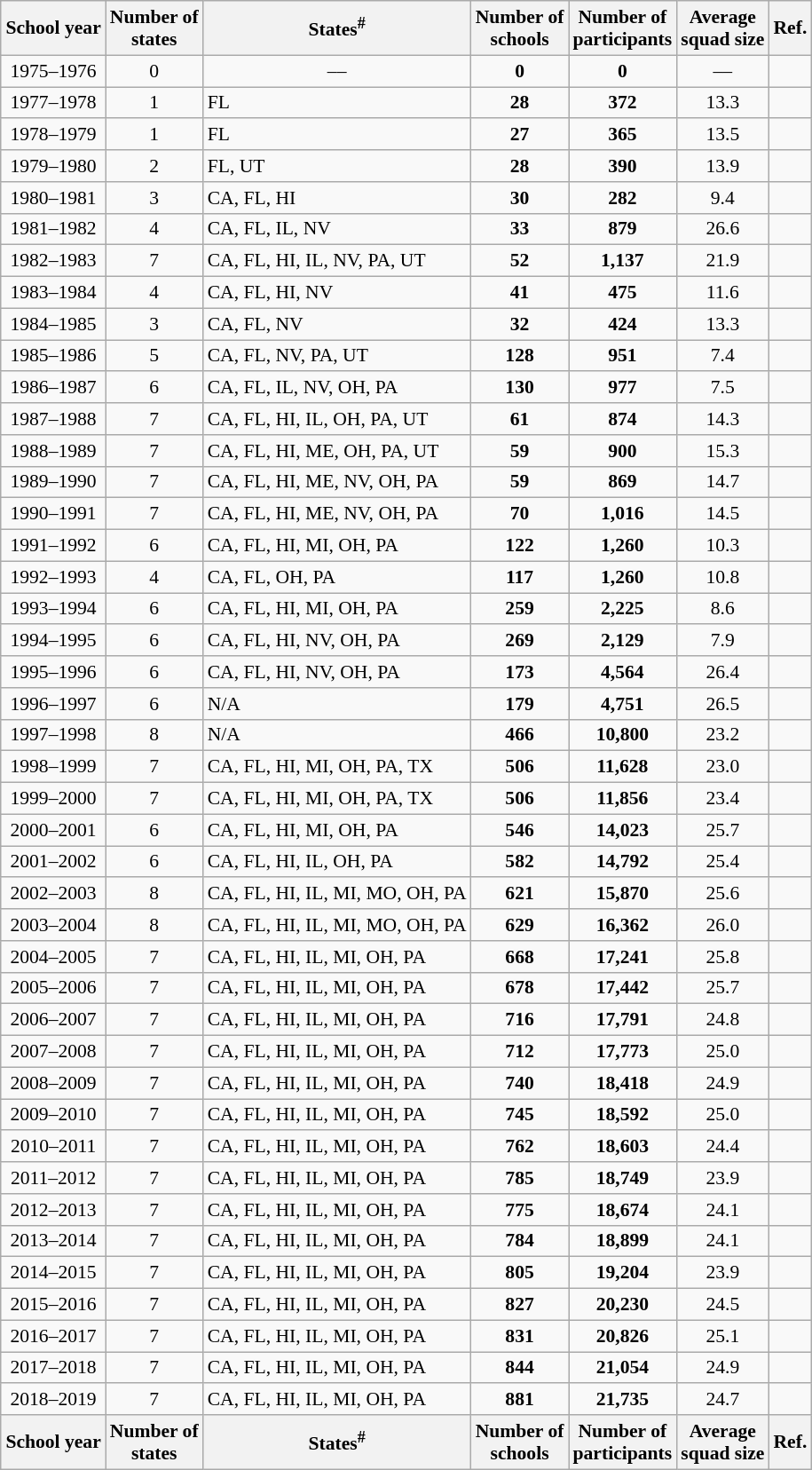<table class="wikitable sortable" style="text-align: center; font-size: 90%; margin-left: 1em;">
<tr>
<th>School year</th>
<th>Number of<br>states</th>
<th>States<sup>#</sup></th>
<th>Number of<br>schools</th>
<th>Number of<br>participants</th>
<th>Average<br>squad size</th>
<th>Ref.</th>
</tr>
<tr>
<td>1975–1976</td>
<td>0</td>
<td>––</td>
<td><strong>0</strong></td>
<td><strong>0</strong></td>
<td>––</td>
<td></td>
</tr>
<tr>
<td>1977–1978</td>
<td>1</td>
<td style="text-align: left;">FL</td>
<td><strong>28</strong></td>
<td><strong>372</strong></td>
<td>13.3</td>
<td></td>
</tr>
<tr>
<td>1978–1979</td>
<td>1</td>
<td style="text-align: left;">FL</td>
<td><strong>27</strong></td>
<td><strong>365</strong></td>
<td>13.5</td>
<td></td>
</tr>
<tr>
<td>1979–1980</td>
<td>2</td>
<td style="text-align: left;">FL, UT</td>
<td><strong>28</strong></td>
<td><strong>390</strong></td>
<td>13.9</td>
<td></td>
</tr>
<tr>
<td>1980–1981</td>
<td>3</td>
<td style="text-align: left;">CA, FL, HI</td>
<td><strong>30</strong></td>
<td><strong>282</strong></td>
<td>9.4</td>
<td></td>
</tr>
<tr>
<td>1981–1982</td>
<td>4</td>
<td style="text-align: left;">CA, FL, IL, NV</td>
<td><strong>33</strong></td>
<td><strong>879</strong></td>
<td>26.6</td>
<td></td>
</tr>
<tr>
<td>1982–1983</td>
<td>7</td>
<td style="text-align: left;">CA, FL, HI, IL, NV, PA, UT</td>
<td><strong>52</strong></td>
<td><strong>1,137</strong></td>
<td>21.9</td>
<td></td>
</tr>
<tr>
<td>1983–1984</td>
<td>4</td>
<td style="text-align: left;">CA, FL, HI, NV</td>
<td><strong>41</strong></td>
<td><strong>475</strong></td>
<td>11.6</td>
<td></td>
</tr>
<tr>
<td>1984–1985</td>
<td>3</td>
<td style="text-align: left;">CA, FL, NV</td>
<td><strong>32</strong></td>
<td><strong>424</strong></td>
<td>13.3</td>
<td></td>
</tr>
<tr>
<td>1985–1986</td>
<td>5</td>
<td style="text-align: left;">CA, FL, NV, PA, UT</td>
<td><strong>128</strong></td>
<td><strong>951</strong></td>
<td>7.4</td>
<td></td>
</tr>
<tr>
<td>1986–1987</td>
<td>6</td>
<td style="text-align: left;">CA, FL, IL, NV, OH, PA</td>
<td><strong>130</strong></td>
<td><strong>977</strong></td>
<td>7.5</td>
<td></td>
</tr>
<tr>
<td>1987–1988</td>
<td>7</td>
<td style="text-align: left;">CA, FL, HI, IL, OH, PA, UT</td>
<td><strong>61</strong></td>
<td><strong>874</strong></td>
<td>14.3</td>
<td></td>
</tr>
<tr>
<td>1988–1989</td>
<td>7</td>
<td style="text-align: left;">CA, FL, HI, ME, OH, PA, UT</td>
<td><strong>59</strong></td>
<td><strong>900</strong></td>
<td>15.3</td>
<td></td>
</tr>
<tr>
<td>1989–1990</td>
<td>7</td>
<td style="text-align: left;">CA, FL, HI, ME, NV, OH, PA</td>
<td><strong>59</strong></td>
<td><strong>869</strong></td>
<td>14.7</td>
<td></td>
</tr>
<tr>
<td>1990–1991</td>
<td>7</td>
<td style="text-align: left;">CA, FL, HI, ME, NV, OH, PA</td>
<td><strong>70</strong></td>
<td><strong>1,016</strong></td>
<td>14.5</td>
<td></td>
</tr>
<tr>
<td>1991–1992</td>
<td>6</td>
<td style="text-align: left;">CA, FL, HI, MI, OH, PA</td>
<td><strong>122</strong></td>
<td><strong>1,260</strong></td>
<td>10.3</td>
<td></td>
</tr>
<tr>
<td>1992–1993</td>
<td>4</td>
<td style="text-align: left;">CA, FL, OH, PA</td>
<td><strong>117</strong></td>
<td><strong>1,260</strong></td>
<td>10.8</td>
<td></td>
</tr>
<tr>
<td>1993–1994</td>
<td>6</td>
<td style="text-align: left;">CA, FL, HI, MI, OH, PA</td>
<td><strong>259</strong></td>
<td><strong>2,225</strong></td>
<td>8.6</td>
<td></td>
</tr>
<tr>
<td>1994–1995</td>
<td>6</td>
<td style="text-align: left;">CA, FL, HI, NV, OH, PA</td>
<td><strong>269</strong></td>
<td><strong>2,129</strong></td>
<td>7.9</td>
<td></td>
</tr>
<tr>
<td>1995–1996</td>
<td>6</td>
<td style="text-align: left;">CA, FL, HI, NV, OH, PA</td>
<td><strong>173</strong></td>
<td><strong>4,564</strong></td>
<td>26.4</td>
<td></td>
</tr>
<tr>
<td>1996–1997</td>
<td>6</td>
<td style="text-align: left;">N/A</td>
<td><strong>179</strong></td>
<td><strong>4,751</strong></td>
<td>26.5</td>
<td></td>
</tr>
<tr>
<td>1997–1998</td>
<td>8</td>
<td style="text-align: left;">N/A</td>
<td><strong>466</strong></td>
<td><strong>10,800</strong></td>
<td>23.2</td>
<td></td>
</tr>
<tr>
<td>1998–1999</td>
<td>7</td>
<td style="text-align: left;">CA, FL, HI, MI, OH, PA, TX</td>
<td><strong>506</strong></td>
<td><strong>11,628</strong></td>
<td>23.0</td>
<td></td>
</tr>
<tr>
<td>1999–2000</td>
<td>7</td>
<td style="text-align: left;">CA, FL, HI, MI, OH, PA, TX</td>
<td><strong>506</strong></td>
<td><strong>11,856</strong></td>
<td>23.4</td>
<td></td>
</tr>
<tr>
<td>2000–2001</td>
<td>6</td>
<td style="text-align: left;">CA, FL, HI, MI, OH, PA</td>
<td><strong>546</strong></td>
<td><strong>14,023</strong></td>
<td>25.7</td>
<td></td>
</tr>
<tr>
<td>2001–2002</td>
<td>6</td>
<td style="text-align: left;">CA, FL, HI, IL, OH, PA</td>
<td><strong>582</strong></td>
<td><strong>14,792</strong></td>
<td>25.4</td>
<td></td>
</tr>
<tr>
<td>2002–2003</td>
<td>8</td>
<td style="text-align: left;">CA, FL, HI, IL, MI, MO, OH, PA</td>
<td><strong>621</strong></td>
<td><strong>15,870</strong></td>
<td>25.6</td>
<td></td>
</tr>
<tr>
<td>2003–2004</td>
<td>8</td>
<td style="text-align: left;">CA, FL, HI, IL, MI, MO, OH, PA</td>
<td><strong>629</strong></td>
<td><strong>16,362</strong></td>
<td>26.0</td>
<td></td>
</tr>
<tr>
<td>2004–2005</td>
<td>7</td>
<td style="text-align: left;">CA, FL, HI, IL, MI, OH, PA</td>
<td><strong>668</strong></td>
<td><strong>17,241</strong></td>
<td>25.8</td>
<td></td>
</tr>
<tr>
<td>2005–2006</td>
<td>7</td>
<td style="text-align: left;">CA, FL, HI, IL, MI, OH, PA</td>
<td><strong>678</strong></td>
<td><strong>17,442</strong></td>
<td>25.7</td>
<td></td>
</tr>
<tr>
<td>2006–2007</td>
<td>7</td>
<td style="text-align: left;">CA, FL, HI, IL, MI, OH, PA</td>
<td><strong>716</strong></td>
<td><strong>17,791</strong></td>
<td>24.8</td>
<td></td>
</tr>
<tr>
<td>2007–2008</td>
<td>7</td>
<td style="text-align: left;">CA, FL, HI, IL, MI, OH, PA</td>
<td><strong>712</strong></td>
<td><strong>17,773</strong></td>
<td>25.0</td>
<td></td>
</tr>
<tr>
<td>2008–2009</td>
<td>7</td>
<td style="text-align: left;">CA, FL, HI, IL, MI, OH, PA</td>
<td><strong>740</strong></td>
<td><strong>18,418</strong></td>
<td>24.9</td>
<td></td>
</tr>
<tr>
<td>2009–2010</td>
<td>7</td>
<td style="text-align: left;">CA, FL, HI, IL, MI, OH, PA</td>
<td><strong>745</strong></td>
<td><strong>18,592</strong></td>
<td>25.0</td>
<td></td>
</tr>
<tr>
<td>2010–2011</td>
<td>7</td>
<td style="text-align: left;">CA, FL, HI, IL, MI, OH, PA</td>
<td><strong>762</strong></td>
<td><strong>18,603</strong></td>
<td>24.4</td>
<td></td>
</tr>
<tr>
<td>2011–2012</td>
<td>7</td>
<td style="text-align: left;">CA, FL, HI, IL, MI, OH, PA</td>
<td><strong>785</strong></td>
<td><strong>18,749</strong></td>
<td>23.9</td>
<td></td>
</tr>
<tr>
<td>2012–2013</td>
<td>7</td>
<td style="text-align: left;">CA, FL, HI, IL, MI, OH, PA</td>
<td><strong>775</strong></td>
<td><strong>18,674</strong></td>
<td>24.1</td>
<td></td>
</tr>
<tr>
<td>2013–2014</td>
<td>7</td>
<td style="text-align: left;">CA, FL, HI, IL, MI, OH, PA</td>
<td><strong>784</strong></td>
<td><strong>18,899</strong></td>
<td>24.1</td>
<td></td>
</tr>
<tr>
<td>2014–2015</td>
<td>7</td>
<td style="text-align: left;">CA, FL, HI, IL, MI, OH, PA</td>
<td><strong>805</strong></td>
<td><strong>19,204</strong></td>
<td>23.9</td>
<td></td>
</tr>
<tr>
<td>2015–2016</td>
<td>7</td>
<td style="text-align: left;">CA, FL, HI, IL, MI, OH, PA</td>
<td><strong>827</strong></td>
<td><strong>20,230</strong></td>
<td>24.5</td>
<td></td>
</tr>
<tr>
<td>2016–2017</td>
<td>7</td>
<td style="text-align: left;">CA, FL, HI, IL, MI, OH, PA</td>
<td><strong>831</strong></td>
<td><strong>20,826</strong></td>
<td>25.1</td>
<td></td>
</tr>
<tr>
<td>2017–2018</td>
<td>7</td>
<td style="text-align: left;">CA, FL, HI, IL, MI, OH, PA</td>
<td><strong>844</strong></td>
<td><strong>21,054</strong></td>
<td>24.9</td>
<td></td>
</tr>
<tr>
<td>2018–2019</td>
<td>7</td>
<td style="text-align: left;">CA, FL, HI, IL, MI, OH, PA</td>
<td><strong>881</strong></td>
<td><strong>21,735</strong></td>
<td>24.7</td>
<td></td>
</tr>
<tr>
<th>School year</th>
<th>Number of<br>states</th>
<th>States<sup>#</sup></th>
<th>Number of<br>schools</th>
<th>Number of<br>participants</th>
<th>Average<br>squad size</th>
<th>Ref.</th>
</tr>
</table>
